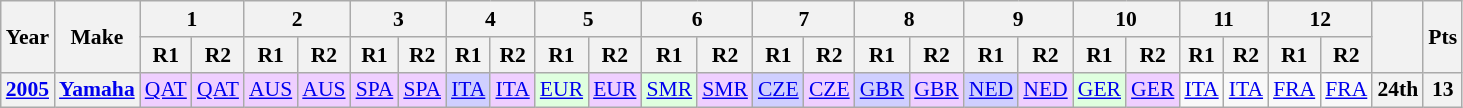<table class="wikitable" style="text-align:center; font-size:90%">
<tr>
<th valign="middle" rowspan=2>Year</th>
<th valign="middle" rowspan=2>Make</th>
<th colspan=2>1</th>
<th colspan=2>2</th>
<th colspan=2>3</th>
<th colspan=2>4</th>
<th colspan=2>5</th>
<th colspan=2>6</th>
<th colspan=2>7</th>
<th colspan=2>8</th>
<th colspan=2>9</th>
<th colspan=2>10</th>
<th colspan=2>11</th>
<th colspan=2>12</th>
<th rowspan=2></th>
<th rowspan=2>Pts</th>
</tr>
<tr>
<th>R1</th>
<th>R2</th>
<th>R1</th>
<th>R2</th>
<th>R1</th>
<th>R2</th>
<th>R1</th>
<th>R2</th>
<th>R1</th>
<th>R2</th>
<th>R1</th>
<th>R2</th>
<th>R1</th>
<th>R2</th>
<th>R1</th>
<th>R2</th>
<th>R1</th>
<th>R2</th>
<th>R1</th>
<th>R2</th>
<th>R1</th>
<th>R2</th>
<th>R1</th>
<th>R2</th>
</tr>
<tr>
<th><a href='#'>2005</a></th>
<th><a href='#'>Yamaha</a></th>
<td style="background:#EFCFFF;"><a href='#'>QAT</a><br></td>
<td style="background:#EFCFFF;"><a href='#'>QAT</a><br></td>
<td style="background:#EFCFFF;"><a href='#'>AUS</a><br></td>
<td style="background:#EFCFFF;"><a href='#'>AUS</a><br></td>
<td style="background:#EFCFFF;"><a href='#'>SPA</a><br></td>
<td style="background:#EFCFFF;"><a href='#'>SPA</a><br></td>
<td style="background:#CFCFFF;"><a href='#'>ITA</a><br></td>
<td style="background:#EFCFFF;"><a href='#'>ITA</a><br></td>
<td style="background:#DFFFDF;"><a href='#'>EUR</a><br></td>
<td style="background:#EFCFFF;"><a href='#'>EUR</a><br></td>
<td style="background:#DFFFDF;"><a href='#'>SMR</a><br></td>
<td style="background:#EFCFFF;"><a href='#'>SMR</a><br></td>
<td style="background:#CFCFFF;"><a href='#'>CZE</a><br></td>
<td style="background:#EFCFFF;"><a href='#'>CZE</a><br></td>
<td style="background:#CFCFFF;"><a href='#'>GBR</a><br></td>
<td style="background:#EFCFFF;"><a href='#'>GBR</a><br></td>
<td style="background:#CFCFFF;"><a href='#'>NED</a><br></td>
<td style="background:#EFCFFF;"><a href='#'>NED</a><br></td>
<td style="background:#DFFFDF;"><a href='#'>GER</a><br></td>
<td style="background:#EFCFFF;"><a href='#'>GER</a><br></td>
<td><a href='#'>ITA</a></td>
<td><a href='#'>ITA</a></td>
<td><a href='#'>FRA</a></td>
<td><a href='#'>FRA</a></td>
<th>24th</th>
<th>13</th>
</tr>
</table>
